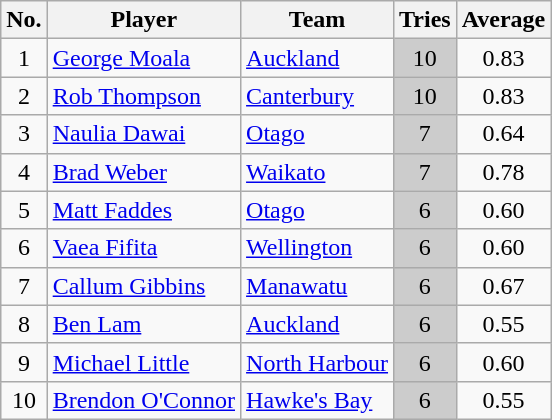<table class="wikitable" style="text-align:center">
<tr>
<th>No.</th>
<th>Player</th>
<th>Team</th>
<th>Tries</th>
<th>Average</th>
</tr>
<tr>
<td>1</td>
<td style="text-align:left"><a href='#'>George Moala</a></td>
<td style="text-align:left"><a href='#'>Auckland</a></td>
<td style="background:#ccc">10</td>
<td>0.83</td>
</tr>
<tr>
<td>2</td>
<td style="text-align:left"><a href='#'>Rob Thompson</a></td>
<td style="text-align:left"><a href='#'>Canterbury</a></td>
<td style="background:#ccc">10</td>
<td>0.83</td>
</tr>
<tr>
<td>3</td>
<td style="text-align:left"><a href='#'>Naulia Dawai</a></td>
<td style="text-align:left"><a href='#'>Otago</a></td>
<td style="background:#ccc">7</td>
<td>0.64</td>
</tr>
<tr>
<td>4</td>
<td style="text-align:left"><a href='#'>Brad Weber</a></td>
<td style="text-align:left"><a href='#'>Waikato</a></td>
<td style="background:#ccc">7</td>
<td>0.78</td>
</tr>
<tr>
<td>5</td>
<td style="text-align:left"><a href='#'>Matt Faddes</a></td>
<td style="text-align:left"><a href='#'>Otago</a></td>
<td style="background:#ccc">6</td>
<td>0.60</td>
</tr>
<tr>
<td>6</td>
<td style="text-align:left"><a href='#'>Vaea Fifita</a></td>
<td style="text-align:left"><a href='#'>Wellington</a></td>
<td style="background:#ccc">6</td>
<td>0.60</td>
</tr>
<tr>
<td>7</td>
<td style="text-align:left"><a href='#'>Callum Gibbins</a></td>
<td style="text-align:left"><a href='#'>Manawatu</a></td>
<td style="background:#ccc">6</td>
<td>0.67</td>
</tr>
<tr>
<td>8</td>
<td style="text-align:left"><a href='#'>Ben Lam</a></td>
<td style="text-align:left"><a href='#'>Auckland</a></td>
<td style="background:#ccc">6</td>
<td>0.55</td>
</tr>
<tr>
<td>9</td>
<td style="text-align:left"><a href='#'>Michael Little</a></td>
<td style="text-align:left"><a href='#'>North Harbour</a></td>
<td style="background:#ccc">6</td>
<td>0.60</td>
</tr>
<tr>
<td>10</td>
<td style="text-align:left"><a href='#'>Brendon O'Connor</a></td>
<td style="text-align:left"><a href='#'>Hawke's Bay</a></td>
<td style="background:#ccc">6</td>
<td>0.55</td>
</tr>
</table>
